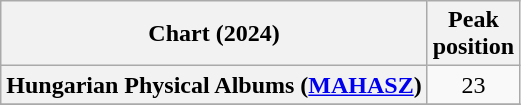<table class="wikitable sortable plainrowheaders" style="text-align:center">
<tr>
<th scope="col">Chart (2024)</th>
<th scope="col">Peak<br>position</th>
</tr>
<tr>
<th scope="row">Hungarian Physical Albums (<a href='#'>MAHASZ</a>)</th>
<td>23</td>
</tr>
<tr>
</tr>
</table>
